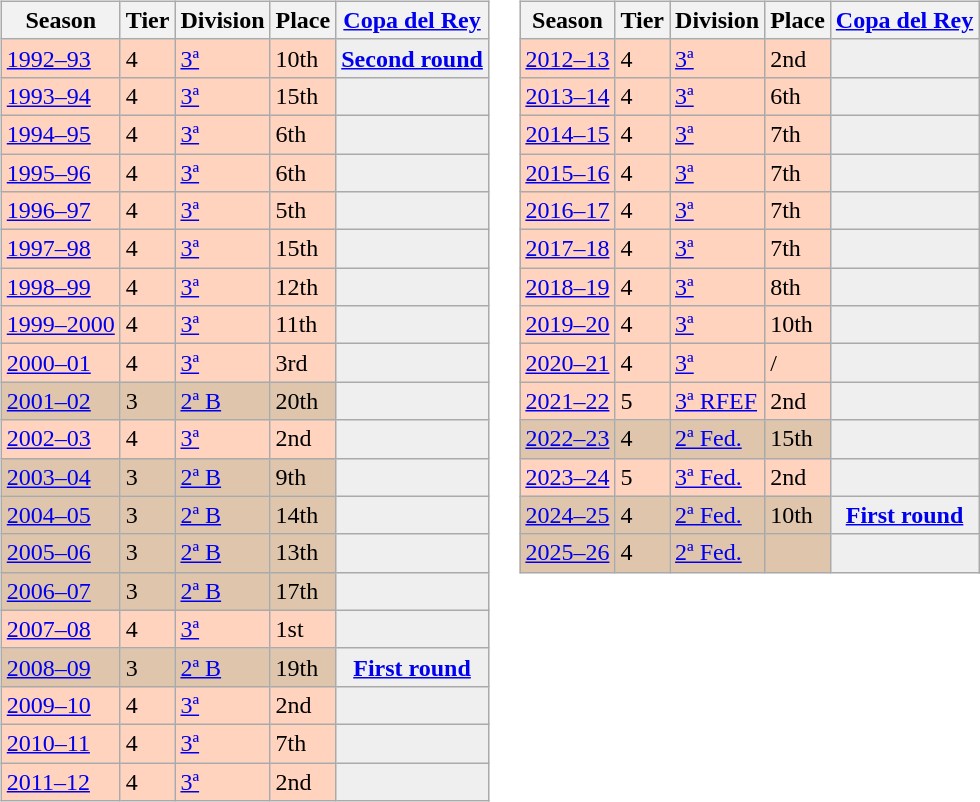<table>
<tr>
<td valign="top" width=0%><br><table class="wikitable">
<tr style="background:#f0f6fa;">
<th>Season</th>
<th>Tier</th>
<th>Division</th>
<th>Place</th>
<th><a href='#'>Copa del Rey</a></th>
</tr>
<tr>
<td style="background:#FFD3BD;"><a href='#'>1992–93</a></td>
<td style="background:#FFD3BD;">4</td>
<td style="background:#FFD3BD;"><a href='#'>3ª</a></td>
<td style="background:#FFD3BD;">10th</td>
<th style="background:#efefef;"><a href='#'>Second round</a></th>
</tr>
<tr>
<td style="background:#FFD3BD;"><a href='#'>1993–94</a></td>
<td style="background:#FFD3BD;">4</td>
<td style="background:#FFD3BD;"><a href='#'>3ª</a></td>
<td style="background:#FFD3BD;">15th</td>
<td style="background:#efefef;"></td>
</tr>
<tr>
<td style="background:#FFD3BD;"><a href='#'>1994–95</a></td>
<td style="background:#FFD3BD;">4</td>
<td style="background:#FFD3BD;"><a href='#'>3ª</a></td>
<td style="background:#FFD3BD;">6th</td>
<td style="background:#efefef;"></td>
</tr>
<tr>
<td style="background:#FFD3BD;"><a href='#'>1995–96</a></td>
<td style="background:#FFD3BD;">4</td>
<td style="background:#FFD3BD;"><a href='#'>3ª</a></td>
<td style="background:#FFD3BD;">6th</td>
<td style="background:#efefef;"></td>
</tr>
<tr>
<td style="background:#FFD3BD;"><a href='#'>1996–97</a></td>
<td style="background:#FFD3BD;">4</td>
<td style="background:#FFD3BD;"><a href='#'>3ª</a></td>
<td style="background:#FFD3BD;">5th</td>
<th style="background:#efefef;"></th>
</tr>
<tr>
<td style="background:#FFD3BD;"><a href='#'>1997–98</a></td>
<td style="background:#FFD3BD;">4</td>
<td style="background:#FFD3BD;"><a href='#'>3ª</a></td>
<td style="background:#FFD3BD;">15th</td>
<th style="background:#efefef;"></th>
</tr>
<tr>
<td style="background:#FFD3BD;"><a href='#'>1998–99</a></td>
<td style="background:#FFD3BD;">4</td>
<td style="background:#FFD3BD;"><a href='#'>3ª</a></td>
<td style="background:#FFD3BD;">12th</td>
<td style="background:#efefef;"></td>
</tr>
<tr>
<td style="background:#FFD3BD;"><a href='#'>1999–2000</a></td>
<td style="background:#FFD3BD;">4</td>
<td style="background:#FFD3BD;"><a href='#'>3ª</a></td>
<td style="background:#FFD3BD;">11th</td>
<td style="background:#efefef;"></td>
</tr>
<tr>
<td style="background:#FFD3BD;"><a href='#'>2000–01</a></td>
<td style="background:#FFD3BD;">4</td>
<td style="background:#FFD3BD;"><a href='#'>3ª</a></td>
<td style="background:#FFD3BD;">3rd</td>
<td style="background:#efefef;"></td>
</tr>
<tr>
<td style="background:#DEC5AB;"><a href='#'>2001–02</a></td>
<td style="background:#DEC5AB;">3</td>
<td style="background:#DEC5AB;"><a href='#'>2ª B</a></td>
<td style="background:#DEC5AB;">20th</td>
<td style="background:#efefef;"></td>
</tr>
<tr>
<td style="background:#FFD3BD;"><a href='#'>2002–03</a></td>
<td style="background:#FFD3BD;">4</td>
<td style="background:#FFD3BD;"><a href='#'>3ª</a></td>
<td style="background:#FFD3BD;">2nd</td>
<th style="background:#efefef;"></th>
</tr>
<tr>
<td style="background:#DEC5AB;"><a href='#'>2003–04</a></td>
<td style="background:#DEC5AB;">3</td>
<td style="background:#DEC5AB;"><a href='#'>2ª B</a></td>
<td style="background:#DEC5AB;">9th</td>
<td style="background:#efefef;"></td>
</tr>
<tr>
<td style="background:#DEC5AB;"><a href='#'>2004–05</a></td>
<td style="background:#DEC5AB;">3</td>
<td style="background:#DEC5AB;"><a href='#'>2ª B</a></td>
<td style="background:#DEC5AB;">14th</td>
<td style="background:#efefef;"></td>
</tr>
<tr>
<td style="background:#DEC5AB;"><a href='#'>2005–06</a></td>
<td style="background:#DEC5AB;">3</td>
<td style="background:#DEC5AB;"><a href='#'>2ª B</a></td>
<td style="background:#DEC5AB;">13th</td>
<td style="background:#efefef;"></td>
</tr>
<tr>
<td style="background:#DEC5AB;"><a href='#'>2006–07</a></td>
<td style="background:#DEC5AB;">3</td>
<td style="background:#DEC5AB;"><a href='#'>2ª B</a></td>
<td style="background:#DEC5AB;">17th</td>
<td style="background:#efefef;"></td>
</tr>
<tr>
<td style="background:#FFD3BD;"><a href='#'>2007–08</a></td>
<td style="background:#FFD3BD;">4</td>
<td style="background:#FFD3BD;"><a href='#'>3ª</a></td>
<td style="background:#FFD3BD;">1st</td>
<th style="background:#efefef;"></th>
</tr>
<tr>
<td style="background:#DEC5AB;"><a href='#'>2008–09</a></td>
<td style="background:#DEC5AB;">3</td>
<td style="background:#DEC5AB;"><a href='#'>2ª B</a></td>
<td style="background:#DEC5AB;">19th</td>
<th style="background:#efefef;"><a href='#'>First round</a></th>
</tr>
<tr>
<td style="background:#FFD3BD;"><a href='#'>2009–10</a></td>
<td style="background:#FFD3BD;">4</td>
<td style="background:#FFD3BD;"><a href='#'>3ª</a></td>
<td style="background:#FFD3BD;">2nd</td>
<th style="background:#efefef;"></th>
</tr>
<tr>
<td style="background:#FFD3BD;"><a href='#'>2010–11</a></td>
<td style="background:#FFD3BD;">4</td>
<td style="background:#FFD3BD;"><a href='#'>3ª</a></td>
<td style="background:#FFD3BD;">7th</td>
<th style="background:#efefef;"></th>
</tr>
<tr>
<td style="background:#FFD3BD;"><a href='#'>2011–12</a></td>
<td style="background:#FFD3BD;">4</td>
<td style="background:#FFD3BD;"><a href='#'>3ª</a></td>
<td style="background:#FFD3BD;">2nd</td>
<td style="background:#efefef;"></td>
</tr>
</table>
</td>
<td valign="top" width=0%><br><table class="wikitable">
<tr style="background:#f0f6fa;">
<th>Season</th>
<th>Tier</th>
<th>Division</th>
<th>Place</th>
<th><a href='#'>Copa del Rey</a></th>
</tr>
<tr>
<td style="background:#FFD3BD;"><a href='#'>2012–13</a></td>
<td style="background:#FFD3BD;">4</td>
<td style="background:#FFD3BD;"><a href='#'>3ª</a></td>
<td style="background:#FFD3BD;">2nd</td>
<td style="background:#efefef;"></td>
</tr>
<tr>
<td style="background:#FFD3BD;"><a href='#'>2013–14</a></td>
<td style="background:#FFD3BD;">4</td>
<td style="background:#FFD3BD;"><a href='#'>3ª</a></td>
<td style="background:#FFD3BD;">6th</td>
<td style="background:#efefef;"></td>
</tr>
<tr>
<td style="background:#FFD3BD;"><a href='#'>2014–15</a></td>
<td style="background:#FFD3BD;">4</td>
<td style="background:#FFD3BD;"><a href='#'>3ª</a></td>
<td style="background:#FFD3BD;">7th</td>
<td style="background:#efefef;"></td>
</tr>
<tr>
<td style="background:#FFD3BD;"><a href='#'>2015–16</a></td>
<td style="background:#FFD3BD;">4</td>
<td style="background:#FFD3BD;"><a href='#'>3ª</a></td>
<td style="background:#FFD3BD;">7th</td>
<td style="background:#efefef;"></td>
</tr>
<tr>
<td style="background:#FFD3BD;"><a href='#'>2016–17</a></td>
<td style="background:#FFD3BD;">4</td>
<td style="background:#FFD3BD;"><a href='#'>3ª</a></td>
<td style="background:#FFD3BD;">7th</td>
<td style="background:#efefef;"></td>
</tr>
<tr>
<td style="background:#FFD3BD;"><a href='#'>2017–18</a></td>
<td style="background:#FFD3BD;">4</td>
<td style="background:#FFD3BD;"><a href='#'>3ª</a></td>
<td style="background:#FFD3BD;">7th</td>
<td style="background:#efefef;"></td>
</tr>
<tr>
<td style="background:#FFD3BD;"><a href='#'>2018–19</a></td>
<td style="background:#FFD3BD;">4</td>
<td style="background:#FFD3BD;"><a href='#'>3ª</a></td>
<td style="background:#FFD3BD;">8th</td>
<td style="background:#efefef;"></td>
</tr>
<tr>
<td style="background:#FFD3BD;"><a href='#'>2019–20</a></td>
<td style="background:#FFD3BD;">4</td>
<td style="background:#FFD3BD;"><a href='#'>3ª</a></td>
<td style="background:#FFD3BD;">10th</td>
<td style="background:#efefef;"></td>
</tr>
<tr>
<td style="background:#FFD3BD;"><a href='#'>2020–21</a></td>
<td style="background:#FFD3BD;">4</td>
<td style="background:#FFD3BD;"><a href='#'>3ª</a></td>
<td style="background:#FFD3BD;"> / </td>
<td style="background:#efefef;"></td>
</tr>
<tr>
<td style="background:#FFD3BD;"><a href='#'>2021–22</a></td>
<td style="background:#FFD3BD;">5</td>
<td style="background:#FFD3BD;"><a href='#'>3ª RFEF</a></td>
<td style="background:#FFD3BD;">2nd</td>
<th style="background:#efefef;"></th>
</tr>
<tr>
<td style="background:#DEC5AB;"><a href='#'>2022–23</a></td>
<td style="background:#DEC5AB;">4</td>
<td style="background:#DEC5AB;"><a href='#'>2ª Fed.</a></td>
<td style="background:#DEC5AB;">15th</td>
<th style="background:#efefef;"></th>
</tr>
<tr>
<td style="background:#FFD3BD;"><a href='#'>2023–24</a></td>
<td style="background:#FFD3BD;">5</td>
<td style="background:#FFD3BD;"><a href='#'>3ª Fed.</a></td>
<td style="background:#FFD3BD;">2nd</td>
<th style="background:#efefef;"></th>
</tr>
<tr>
<td style="background:#DEC5AB;"><a href='#'>2024–25</a></td>
<td style="background:#DEC5AB;">4</td>
<td style="background:#DEC5AB;"><a href='#'>2ª Fed.</a></td>
<td style="background:#DEC5AB;">10th</td>
<th style="background:#efefef;"><a href='#'>First round</a></th>
</tr>
<tr>
<td style="background:#DEC5AB;"><a href='#'>2025–26</a></td>
<td style="background:#DEC5AB;">4</td>
<td style="background:#DEC5AB;"><a href='#'>2ª Fed.</a></td>
<td style="background:#DEC5AB;"></td>
<th style="background:#efefef;"></th>
</tr>
</table>
</td>
</tr>
</table>
